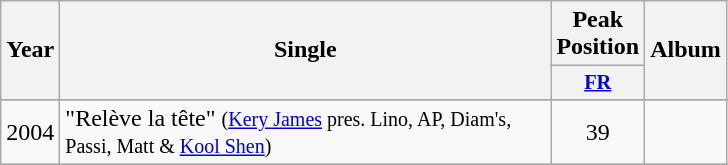<table class="wikitable plainrowheaders" style="text-align:center;" border="1">
<tr>
<th scope="col" rowspan="2" width="10">Year</th>
<th scope="col" rowspan="2" style="width:20em;">Single</th>
<th scope="col" colspan="1">Peak Position</th>
<th scope="col" rowspan="2">Album</th>
</tr>
<tr>
<th scope="col" style="width:3em;font-size:85%;"><a href='#'>FR</a><br></th>
</tr>
<tr>
</tr>
<tr>
<td>2004</td>
<td style="text-align:left;">"Relève la tête" <small>(<a href='#'>Kery James</a> pres. Lino, AP, Diam's, Passi, Matt & <a href='#'>Kool Shen</a>)</small></td>
<td>39</td>
<td style="text-align:left;"></td>
</tr>
<tr>
</tr>
</table>
